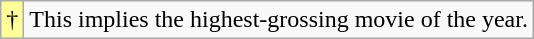<table class="wikitable">
<tr>
<td style="background-color:#FFFF99">†</td>
<td>This implies the highest-grossing movie of the year.</td>
</tr>
</table>
